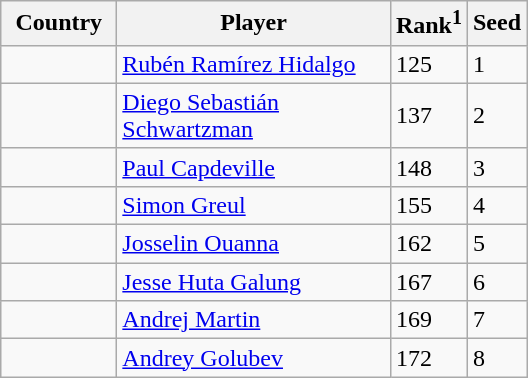<table class="sortable wikitable">
<tr>
<th width="70">Country</th>
<th width="175">Player</th>
<th>Rank<sup>1</sup></th>
<th>Seed</th>
</tr>
<tr>
<td></td>
<td><a href='#'>Rubén Ramírez Hidalgo</a></td>
<td>125</td>
<td>1</td>
</tr>
<tr>
<td></td>
<td><a href='#'>Diego Sebastián Schwartzman</a></td>
<td>137</td>
<td>2</td>
</tr>
<tr>
<td></td>
<td><a href='#'>Paul Capdeville</a></td>
<td>148</td>
<td>3</td>
</tr>
<tr>
<td></td>
<td><a href='#'>Simon Greul</a></td>
<td>155</td>
<td>4</td>
</tr>
<tr>
<td></td>
<td><a href='#'>Josselin Ouanna</a></td>
<td>162</td>
<td>5</td>
</tr>
<tr>
<td></td>
<td><a href='#'>Jesse Huta Galung</a></td>
<td>167</td>
<td>6</td>
</tr>
<tr>
<td></td>
<td><a href='#'>Andrej Martin</a></td>
<td>169</td>
<td>7</td>
</tr>
<tr>
<td></td>
<td><a href='#'>Andrey Golubev</a></td>
<td>172</td>
<td>8</td>
</tr>
</table>
